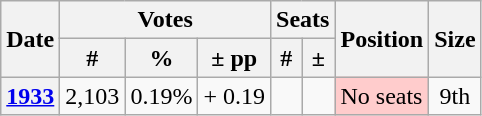<table class="wikitable">
<tr>
<th rowspan="2">Date</th>
<th colspan="3">Votes</th>
<th colspan="2">Seats</th>
<th rowspan="2">Position</th>
<th rowspan="2">Size</th>
</tr>
<tr>
<th>#</th>
<th>%</th>
<th>± pp</th>
<th>#</th>
<th>±</th>
</tr>
<tr>
<th><a href='#'>1933</a></th>
<td>2,103</td>
<td>0.19%</td>
<td>+ 0.19</td>
<td></td>
<td></td>
<td style="background-color:#FFCCCC">No seats</td>
<td align="center">9th</td>
</tr>
</table>
